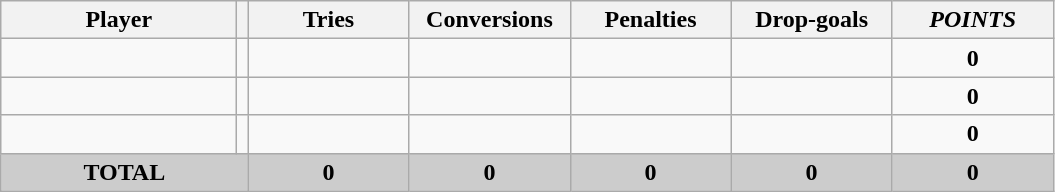<table class="wikitable sortable" style="text-align: center;">
<tr>
<th width="150">Player</th>
<th></th>
<th width="100">Tries</th>
<th width="100">Conversions</th>
<th width="100">Penalties</th>
<th width="100">Drop-goals</th>
<th width="100"><em>POINTS</em></th>
</tr>
<tr>
<td></td>
<td></td>
<td></td>
<td></td>
<td></td>
<td></td>
<td><strong>0</strong></td>
</tr>
<tr>
<td></td>
<td></td>
<td></td>
<td></td>
<td></td>
<td></td>
<td><strong>0</strong></td>
</tr>
<tr>
<td></td>
<td></td>
<td></td>
<td></td>
<td></td>
<td></td>
<td><strong>0</strong></td>
</tr>
<tr class="sortbottom" style="background: #CCCCCC">
<td colspan="2"><strong>TOTAL</strong></td>
<td><strong>0</strong></td>
<td><strong>0</strong></td>
<td><strong>0</strong></td>
<td><strong>0</strong></td>
<td><strong>0</strong></td>
</tr>
</table>
